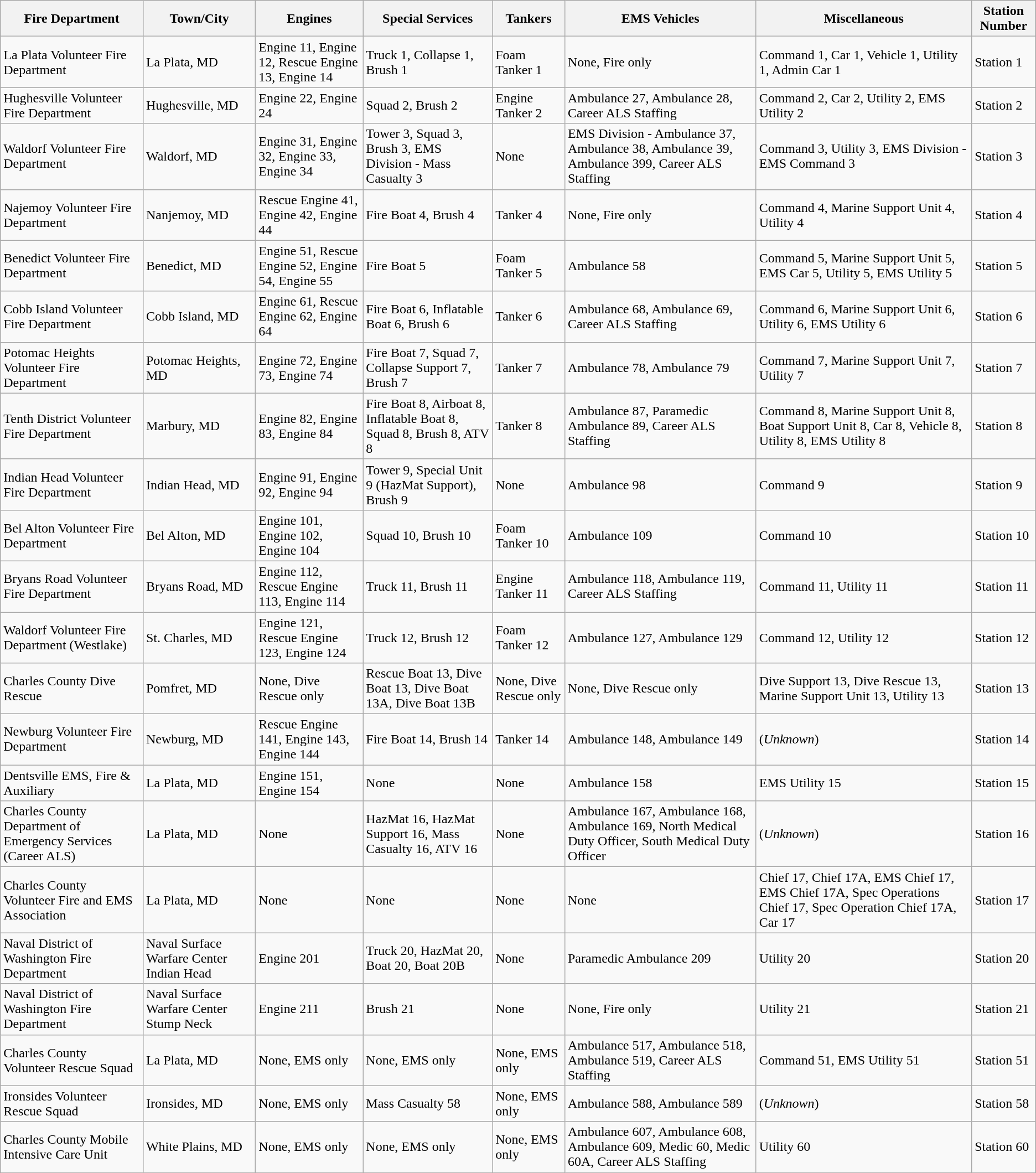<table class="wikitable">
<tr>
<th>Fire Department</th>
<th>Town/City</th>
<th>Engines</th>
<th>Special Services</th>
<th>Tankers</th>
<th>EMS Vehicles</th>
<th>Miscellaneous</th>
<th>Station Number</th>
</tr>
<tr>
<td>La Plata Volunteer Fire Department</td>
<td>La Plata, MD</td>
<td>Engine 11, Engine 12, Rescue Engine 13, Engine 14</td>
<td>Truck 1, Collapse 1, Brush 1</td>
<td>Foam Tanker 1</td>
<td>None, Fire only</td>
<td>Command 1, Car 1, Vehicle 1, Utility 1, Admin Car 1</td>
<td>Station 1</td>
</tr>
<tr>
<td>Hughesville Volunteer Fire Department</td>
<td>Hughesville, MD</td>
<td>Engine 22, Engine 24</td>
<td>Squad 2, Brush 2</td>
<td>Engine Tanker 2</td>
<td>Ambulance 27, Ambulance 28, Career ALS Staffing</td>
<td>Command 2, Car 2, Utility 2, EMS Utility 2</td>
<td>Station 2</td>
</tr>
<tr>
<td>Waldorf Volunteer Fire Department</td>
<td>Waldorf, MD</td>
<td>Engine 31, Engine 32, Engine 33, Engine 34</td>
<td>Tower 3, Squad 3, Brush 3, EMS Division - Mass Casualty 3</td>
<td>None</td>
<td>EMS Division - Ambulance 37, Ambulance 38, Ambulance 39, Ambulance 399, Career ALS Staffing</td>
<td>Command 3, Utility 3, EMS Division - EMS Command 3</td>
<td>Station 3</td>
</tr>
<tr>
<td>Najemoy Volunteer Fire Department</td>
<td>Nanjemoy, MD</td>
<td>Rescue Engine 41, Engine 42, Engine 44</td>
<td>Fire Boat 4, Brush 4</td>
<td>Tanker 4</td>
<td>None, Fire only</td>
<td>Command 4, Marine Support Unit 4, Utility 4</td>
<td>Station 4</td>
</tr>
<tr>
<td>Benedict Volunteer Fire Department</td>
<td>Benedict, MD</td>
<td>Engine 51, Rescue Engine 52, Engine 54, Engine 55</td>
<td>Fire Boat 5</td>
<td>Foam Tanker 5</td>
<td>Ambulance 58</td>
<td>Command 5, Marine Support Unit 5, EMS Car 5, Utility 5, EMS Utility 5</td>
<td>Station 5</td>
</tr>
<tr>
<td>Cobb Island Volunteer Fire Department</td>
<td>Cobb Island, MD</td>
<td>Engine 61, Rescue Engine 62, Engine 64</td>
<td>Fire Boat 6, Inflatable Boat 6, Brush 6</td>
<td>Tanker 6</td>
<td>Ambulance 68, Ambulance 69, Career ALS Staffing</td>
<td>Command 6, Marine Support Unit 6, Utility 6, EMS Utility 6</td>
<td>Station 6</td>
</tr>
<tr>
<td>Potomac Heights Volunteer Fire Department</td>
<td>Potomac Heights, MD</td>
<td>Engine 72, Engine 73, Engine 74</td>
<td>Fire Boat 7, Squad 7, Collapse Support 7, Brush 7</td>
<td>Tanker 7</td>
<td>Ambulance 78, Ambulance 79</td>
<td>Command 7, Marine Support Unit 7, Utility 7</td>
<td>Station 7</td>
</tr>
<tr>
<td>Tenth District Volunteer Fire Department</td>
<td>Marbury, MD</td>
<td>Engine 82, Engine 83, Engine 84</td>
<td>Fire Boat 8, Airboat 8, Inflatable Boat 8, Squad 8, Brush 8, ATV 8</td>
<td>Tanker 8</td>
<td>Ambulance 87, Paramedic Ambulance 89, Career ALS Staffing</td>
<td>Command 8, Marine Support Unit 8, Boat Support Unit 8, Car 8, Vehicle 8, Utility 8, EMS Utility 8</td>
<td>Station 8</td>
</tr>
<tr>
<td>Indian Head Volunteer Fire Department</td>
<td>Indian Head, MD</td>
<td>Engine 91, Engine 92, Engine 94</td>
<td>Tower 9, Special Unit 9 (HazMat Support), Brush 9</td>
<td>None</td>
<td>Ambulance 98</td>
<td>Command 9</td>
<td>Station 9</td>
</tr>
<tr>
<td>Bel Alton Volunteer Fire Department</td>
<td>Bel Alton, MD</td>
<td>Engine 101, Engine 102, Engine 104</td>
<td>Squad 10, Brush 10</td>
<td>Foam Tanker 10</td>
<td>Ambulance 109</td>
<td>Command 10</td>
<td>Station 10</td>
</tr>
<tr>
<td>Bryans Road Volunteer Fire Department</td>
<td>Bryans Road, MD</td>
<td>Engine 112, Rescue Engine 113, Engine 114</td>
<td>Truck 11, Brush 11</td>
<td>Engine Tanker 11</td>
<td>Ambulance 118, Ambulance 119, Career ALS Staffing</td>
<td>Command 11, Utility 11</td>
<td>Station 11</td>
</tr>
<tr>
<td>Waldorf Volunteer Fire Department (Westlake)</td>
<td>St. Charles, MD</td>
<td>Engine 121, Rescue Engine 123, Engine 124</td>
<td>Truck 12, Brush 12</td>
<td>Foam Tanker 12</td>
<td>Ambulance 127, Ambulance 129</td>
<td>Command 12, Utility 12</td>
<td>Station 12</td>
</tr>
<tr>
<td>Charles County Dive Rescue</td>
<td>Pomfret, MD</td>
<td>None, Dive Rescue only</td>
<td>Rescue Boat 13, Dive Boat 13, Dive Boat 13A, Dive Boat 13B</td>
<td>None, Dive Rescue only</td>
<td>None, Dive Rescue only</td>
<td>Dive Support 13, Dive Rescue 13, Marine Support Unit 13, Utility 13</td>
<td>Station 13</td>
</tr>
<tr>
<td>Newburg Volunteer Fire Department</td>
<td>Newburg, MD</td>
<td>Rescue Engine 141, Engine 143, Engine 144</td>
<td>Fire Boat 14, Brush 14</td>
<td>Tanker 14</td>
<td>Ambulance 148, Ambulance 149</td>
<td>(<em>Unknown</em>)</td>
<td>Station 14</td>
</tr>
<tr>
<td>Dentsville EMS, Fire & Auxiliary</td>
<td>La Plata, MD</td>
<td>Engine 151, Engine 154</td>
<td>None</td>
<td>None</td>
<td>Ambulance 158</td>
<td>EMS Utility 15</td>
<td>Station 15</td>
</tr>
<tr>
<td>Charles County Department of Emergency Services (Career ALS)</td>
<td>La Plata, MD</td>
<td>None</td>
<td>HazMat 16, HazMat Support 16, Mass Casualty 16, ATV 16</td>
<td>None</td>
<td>Ambulance 167, Ambulance 168, Ambulance 169, North Medical Duty Officer, South Medical Duty Officer</td>
<td>(<em>Unknown</em>)</td>
<td>Station 16</td>
</tr>
<tr>
<td>Charles County Volunteer Fire and EMS Association</td>
<td>La Plata, MD</td>
<td>None</td>
<td>None</td>
<td>None</td>
<td>None</td>
<td>Chief 17, Chief 17A, EMS Chief 17, EMS Chief 17A, Spec Operations Chief 17, Spec Operation Chief 17A, Car 17</td>
<td>Station 17</td>
</tr>
<tr>
<td>Naval District of Washington Fire Department</td>
<td>Naval Surface Warfare Center Indian Head</td>
<td>Engine 201</td>
<td>Truck 20, HazMat 20, Boat 20, Boat 20B</td>
<td>None</td>
<td>Paramedic Ambulance 209</td>
<td>Utility 20</td>
<td>Station 20</td>
</tr>
<tr>
<td>Naval District of Washington Fire Department</td>
<td>Naval Surface Warfare Center Stump Neck</td>
<td>Engine 211</td>
<td>Brush 21</td>
<td>None</td>
<td>None, Fire only</td>
<td>Utility 21</td>
<td>Station 21</td>
</tr>
<tr>
<td>Charles County Volunteer Rescue Squad</td>
<td>La Plata, MD</td>
<td>None, EMS only</td>
<td>None, EMS only</td>
<td>None, EMS only</td>
<td>Ambulance 517, Ambulance 518, Ambulance 519, Career ALS Staffing</td>
<td>Command 51, EMS Utility 51</td>
<td>Station 51</td>
</tr>
<tr>
<td>Ironsides Volunteer Rescue Squad</td>
<td>Ironsides, MD</td>
<td>None, EMS only</td>
<td>Mass Casualty 58</td>
<td>None, EMS only</td>
<td>Ambulance 588, Ambulance 589</td>
<td>(<em>Unknown</em>)</td>
<td>Station 58</td>
</tr>
<tr>
<td>Charles County Mobile Intensive Care Unit</td>
<td>White Plains, MD</td>
<td>None, EMS only</td>
<td>None, EMS only</td>
<td>None, EMS only</td>
<td>Ambulance 607, Ambulance 608, Ambulance 609, Medic 60, Medic 60A, Career ALS Staffing</td>
<td>Utility 60</td>
<td>Station 60</td>
</tr>
</table>
